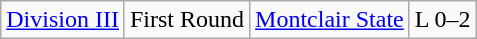<table class="wikitable">
<tr>
<td rowspan="5"><a href='#'>Division III</a></td>
<td>First Round</td>
<td><a href='#'>Montclair State</a></td>
<td>L 0–2</td>
</tr>
</table>
